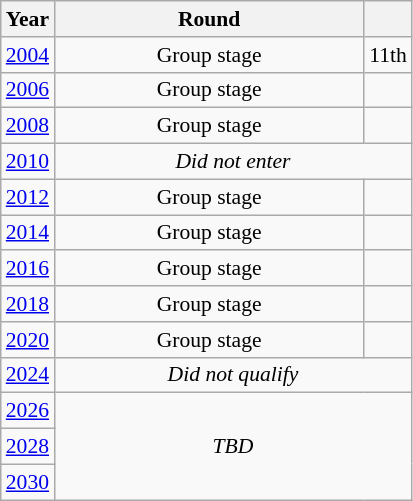<table class="wikitable" style="text-align: center; font-size:90%">
<tr>
<th>Year</th>
<th style="width:200px">Round</th>
<th></th>
</tr>
<tr>
<td><a href='#'>2004</a></td>
<td>Group stage</td>
<td>11th</td>
</tr>
<tr>
<td><a href='#'>2006</a></td>
<td>Group stage</td>
<td></td>
</tr>
<tr>
<td><a href='#'>2008</a></td>
<td>Group stage</td>
<td></td>
</tr>
<tr>
<td><a href='#'>2010</a></td>
<td colspan="2"><em>Did not enter</em></td>
</tr>
<tr>
<td><a href='#'>2012</a></td>
<td>Group stage</td>
<td></td>
</tr>
<tr>
<td><a href='#'>2014</a></td>
<td>Group stage</td>
<td></td>
</tr>
<tr>
<td><a href='#'>2016</a></td>
<td>Group stage</td>
<td></td>
</tr>
<tr>
<td><a href='#'>2018</a></td>
<td>Group stage</td>
<td></td>
</tr>
<tr>
<td><a href='#'>2020</a></td>
<td>Group stage</td>
<td></td>
</tr>
<tr>
<td><a href='#'>2024</a></td>
<td colspan="2"><em>Did not qualify</em></td>
</tr>
<tr>
<td><a href='#'>2026</a></td>
<td colspan="2" rowspan="3"><em>TBD</em></td>
</tr>
<tr>
<td><a href='#'>2028</a></td>
</tr>
<tr>
<td><a href='#'>2030</a></td>
</tr>
</table>
